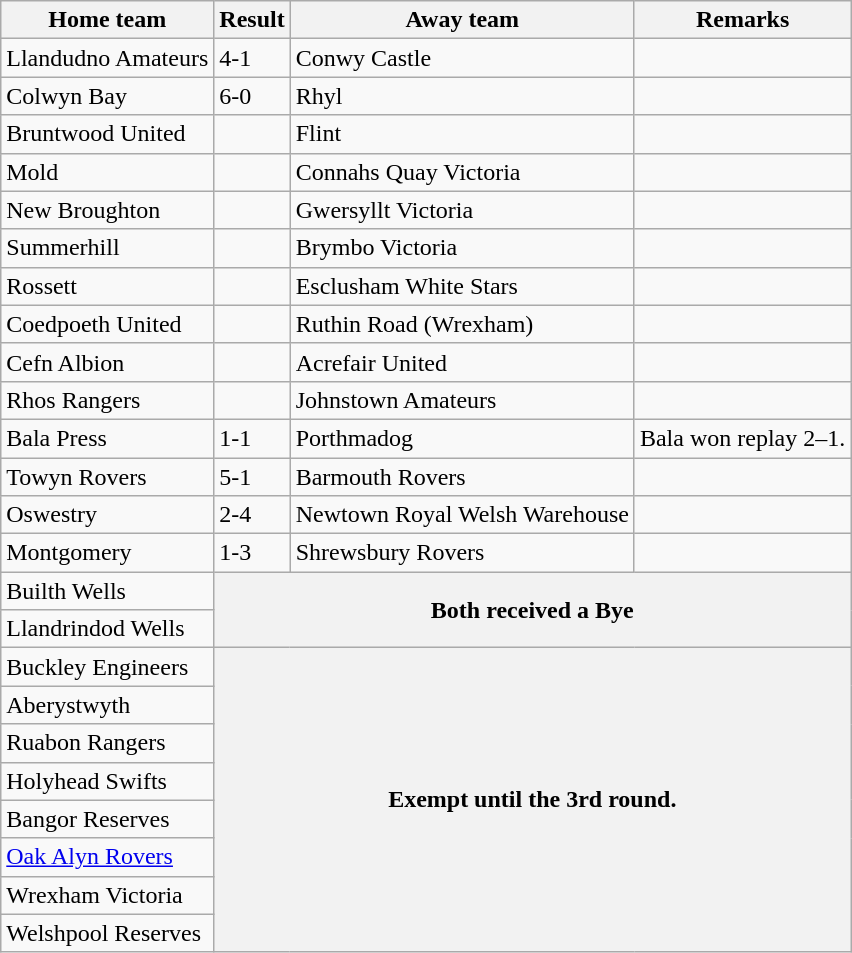<table class="wikitable">
<tr>
<th>Home team</th>
<th>Result</th>
<th>Away team</th>
<th>Remarks</th>
</tr>
<tr>
<td>Llandudno Amateurs</td>
<td>4-1</td>
<td>Conwy Castle</td>
<td></td>
</tr>
<tr>
<td>Colwyn Bay</td>
<td>6-0</td>
<td>Rhyl</td>
<td></td>
</tr>
<tr>
<td>Bruntwood United</td>
<td></td>
<td>Flint</td>
<td></td>
</tr>
<tr>
<td>Mold</td>
<td></td>
<td>Connahs Quay Victoria</td>
<td></td>
</tr>
<tr>
<td>New Broughton</td>
<td></td>
<td>Gwersyllt Victoria</td>
<td></td>
</tr>
<tr>
<td>Summerhill</td>
<td></td>
<td>Brymbo Victoria</td>
<td></td>
</tr>
<tr>
<td>Rossett</td>
<td></td>
<td>Esclusham White Stars</td>
<td></td>
</tr>
<tr>
<td>Coedpoeth United</td>
<td></td>
<td>Ruthin Road (Wrexham)</td>
<td></td>
</tr>
<tr>
<td>Cefn Albion</td>
<td></td>
<td>Acrefair United</td>
<td></td>
</tr>
<tr>
<td>Rhos Rangers</td>
<td></td>
<td>Johnstown Amateurs</td>
<td></td>
</tr>
<tr>
<td>Bala Press</td>
<td>1-1</td>
<td>Porthmadog</td>
<td>Bala won replay 2–1.</td>
</tr>
<tr>
<td>Towyn Rovers</td>
<td>5-1</td>
<td>Barmouth Rovers</td>
<td></td>
</tr>
<tr>
<td> Oswestry</td>
<td>2-4</td>
<td>Newtown Royal Welsh Warehouse</td>
<td></td>
</tr>
<tr>
<td>Montgomery</td>
<td>1-3</td>
<td> Shrewsbury Rovers</td>
<td></td>
</tr>
<tr>
<td>Builth Wells</td>
<th colspan="3" rowspan="2">Both received a Bye</th>
</tr>
<tr>
<td>Llandrindod Wells</td>
</tr>
<tr>
<td>Buckley Engineers</td>
<th colspan="3" rowspan="8">Exempt until the 3rd round.</th>
</tr>
<tr>
<td>Aberystwyth</td>
</tr>
<tr>
<td>Ruabon Rangers</td>
</tr>
<tr>
<td>Holyhead Swifts</td>
</tr>
<tr>
<td>Bangor Reserves</td>
</tr>
<tr>
<td><a href='#'>Oak Alyn Rovers</a></td>
</tr>
<tr>
<td>Wrexham Victoria</td>
</tr>
<tr>
<td>Welshpool Reserves</td>
</tr>
</table>
